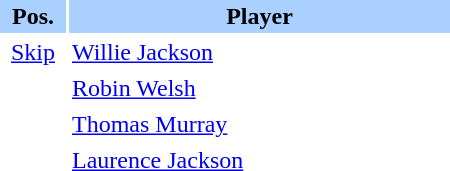<table border="0" cellspacing="2" cellpadding="2">
<tr bgcolor=AAD0FF>
<th width=40>Pos.</th>
<th width=250>Player</th>
</tr>
<tr>
<td style="text-align:center;"><a href='#'>Skip</a></td>
<td><a href='#'>Willie Jackson</a></td>
</tr>
<tr>
<td style="text-align:center;"></td>
<td><a href='#'>Robin Welsh</a></td>
</tr>
<tr>
<td style="text-align:center;"></td>
<td><a href='#'>Thomas Murray</a></td>
</tr>
<tr>
<td style="text-align:center;"></td>
<td><a href='#'>Laurence Jackson</a></td>
</tr>
</table>
